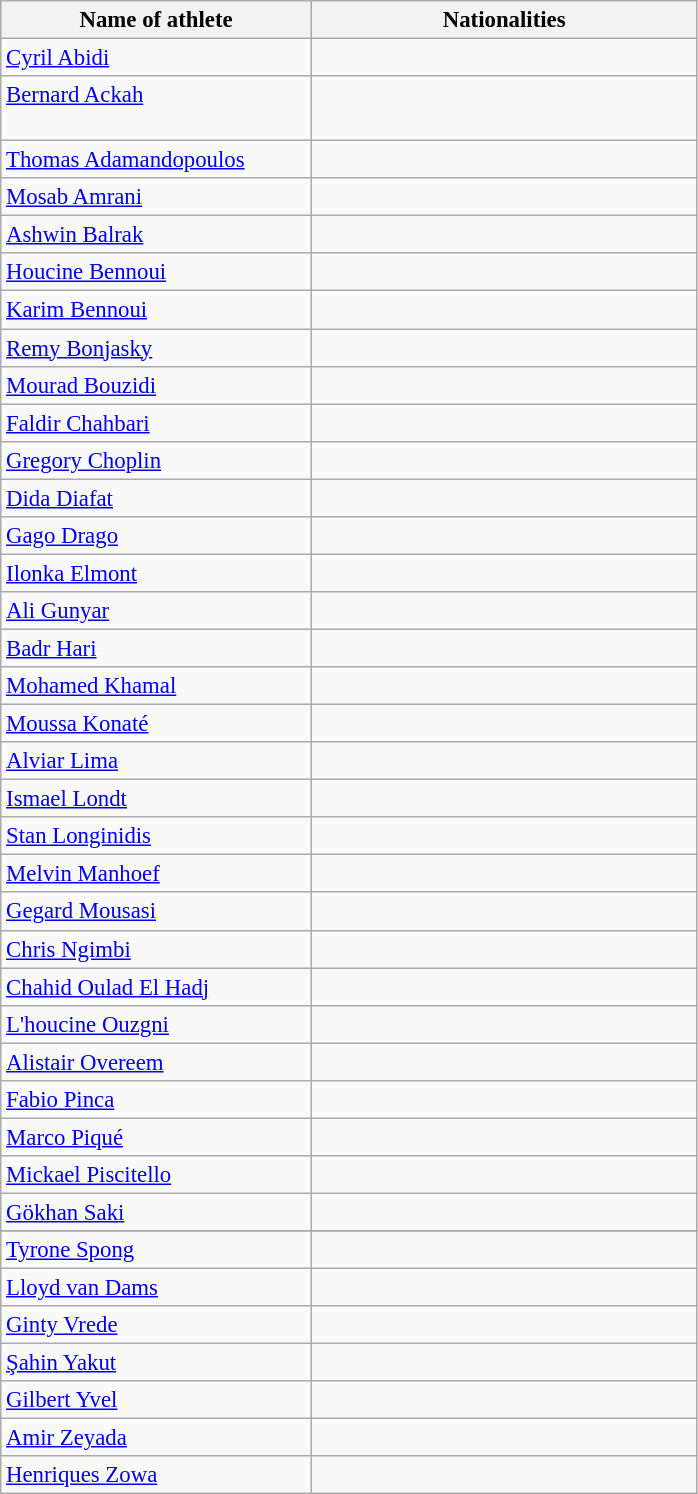<table class="wikitable" style="font-size:95%;">
<tr>
<th width=200>Name of athlete</th>
<th width=250>Nationalities</th>
</tr>
<tr valign=top>
<td><a href='#'>Cyril Abidi</a></td>
<td><br></td>
</tr>
<tr valign=top>
<td><a href='#'>Bernard Ackah</a></td>
<td><br><br></td>
</tr>
<tr valign=top>
<td><a href='#'>Thomas Adamandopoulos</a></td>
<td><br></td>
</tr>
<tr valign=top>
<td><a href='#'>Mosab Amrani</a></td>
<td><br></td>
</tr>
<tr valign=top>
<td><a href='#'>Ashwin Balrak</a></td>
<td><br></td>
</tr>
<tr valign=top>
<td><a href='#'>Houcine Bennoui</a></td>
<td><br></td>
</tr>
<tr valign=top>
<td><a href='#'>Karim Bennoui</a></td>
<td><br></td>
</tr>
<tr valign=top>
<td><a href='#'>Remy Bonjasky</a></td>
<td><br></td>
</tr>
<tr valign=top>
<td><a href='#'>Mourad Bouzidi</a></td>
<td><br></td>
</tr>
<tr valign=top>
<td><a href='#'>Faldir Chahbari</a></td>
<td><br></td>
</tr>
<tr valign=top>
<td><a href='#'>Gregory Choplin</a></td>
<td><br></td>
</tr>
<tr valign=top>
<td><a href='#'>Dida Diafat</a></td>
<td><br></td>
</tr>
<tr valign=top>
<td><a href='#'>Gago Drago</a></td>
<td><br></td>
</tr>
<tr valign=top>
<td><a href='#'>Ilonka Elmont</a></td>
<td><br></td>
</tr>
<tr valign=top>
<td><a href='#'>Ali Gunyar</a></td>
<td><br></td>
</tr>
<tr valign=top>
<td><a href='#'>Badr Hari</a></td>
<td><br></td>
</tr>
<tr valign=top>
<td><a href='#'>Mohamed Khamal</a></td>
<td><br></td>
</tr>
<tr valign=top>
<td><a href='#'>Moussa Konaté</a></td>
<td><br></td>
</tr>
<tr valign=top>
<td><a href='#'>Alviar Lima</a></td>
<td><br></td>
</tr>
<tr valign=top>
<td><a href='#'>Ismael Londt</a></td>
<td><br></td>
</tr>
<tr valign=top>
<td><a href='#'>Stan Longinidis</a></td>
<td><br></td>
</tr>
<tr valign=top>
<td><a href='#'>Melvin Manhoef</a></td>
<td><br></td>
</tr>
<tr valign=top>
<td><a href='#'>Gegard Mousasi</a></td>
<td><br></td>
</tr>
<tr valign=top>
<td><a href='#'>Chris Ngimbi</a></td>
<td><br></td>
</tr>
<tr valign=top>
<td><a href='#'>Chahid Oulad El Hadj</a></td>
<td><br></td>
</tr>
<tr valign=top>
<td><a href='#'>L'houcine Ouzgni</a></td>
<td><br></td>
</tr>
<tr valign=top>
<td><a href='#'>Alistair Overeem</a></td>
<td><br></td>
</tr>
<tr valign=top>
<td><a href='#'>Fabio Pinca</a></td>
<td><br></td>
</tr>
<tr valign=top>
<td><a href='#'>Marco Piqué</a></td>
<td><br></td>
</tr>
<tr valign=top>
<td><a href='#'>Mickael Piscitello</a></td>
<td><br></td>
</tr>
<tr valign=top>
<td><a href='#'>Gökhan Saki</a></td>
<td><br></td>
</tr>
<tr valign=top>
</tr>
<tr valign=top>
<td><a href='#'>Tyrone Spong</a></td>
<td><br></td>
</tr>
<tr valign=top>
<td><a href='#'>Lloyd van Dams</a></td>
<td><br></td>
</tr>
<tr valign=top>
<td><a href='#'>Ginty Vrede</a></td>
<td><br></td>
</tr>
<tr valign=top>
<td><a href='#'>Şahin Yakut</a></td>
<td><br></td>
</tr>
<tr valign=top>
<td><a href='#'>Gilbert Yvel</a></td>
<td><br></td>
</tr>
<tr valign=top>
<td><a href='#'>Amir Zeyada</a></td>
<td><br></td>
</tr>
<tr valign=top>
<td><a href='#'>Henriques Zowa</a></td>
<td><br></td>
</tr>
</table>
